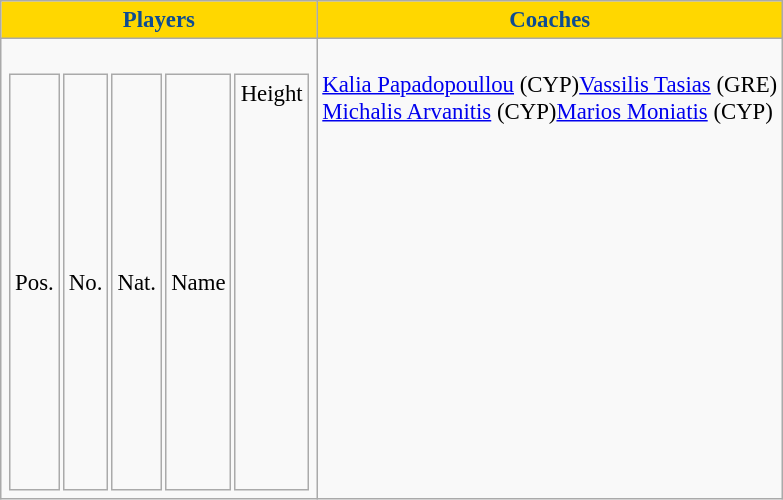<table class="wikitable toccolours" style="font-size: 95%">
<tr style="background-color:gold; color:#0E4C92; text-align: center;">
<td><strong>Players</strong></td>
<td><strong>Coaches</strong></td>
</tr>
<tr>
<td style="vertical-align:top"><br><table class="sortable" style="background:transparent; margin:0px; width:100%;">
<tr>
<td>Pos.</td>
<td>No.</td>
<td>Nat.</td>
<td>Name</td>
<td>Height<br><br><br><br><br><br><br><br><br><br><br><br><br><br><br></td>
</tr>
</table>
</td>
<td style="vertical-align:top"><br><a href='#'>Kalia Papadopoullou</a> (CYP)<a href='#'>Vassilis Tasias</a> (GRE)<br><a href='#'>Michalis Arvanitis</a> (CYP)<a href='#'>Marios Moniatis</a> (CYP)</td>
</tr>
</table>
